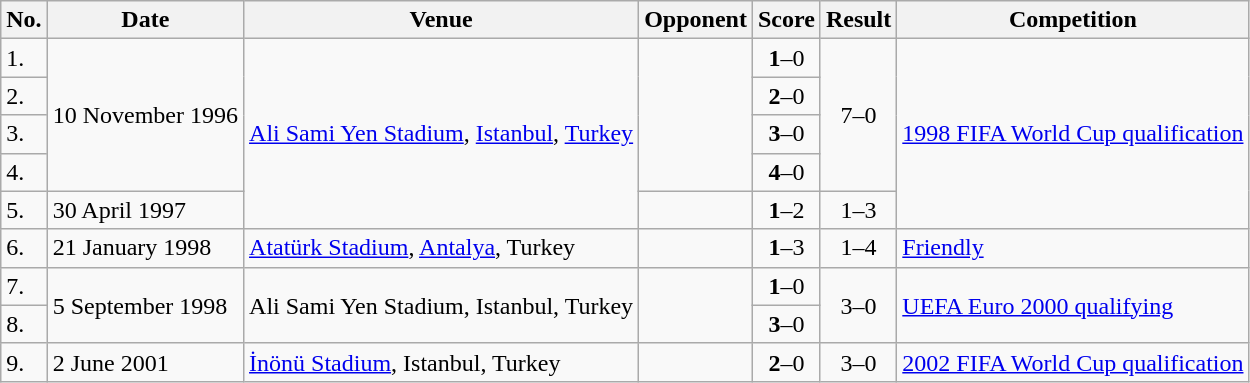<table class="wikitable">
<tr>
<th>No.</th>
<th>Date</th>
<th>Venue</th>
<th>Opponent</th>
<th>Score</th>
<th>Result</th>
<th>Competition</th>
</tr>
<tr>
<td>1.</td>
<td rowspan=4>10 November 1996</td>
<td rowspan=5><a href='#'>Ali Sami Yen Stadium</a>, <a href='#'>Istanbul</a>, <a href='#'>Turkey</a></td>
<td rowspan=4></td>
<td align=center><strong>1</strong>–0</td>
<td rowspan=4 align=center>7–0</td>
<td rowspan=5><a href='#'>1998 FIFA World Cup qualification</a></td>
</tr>
<tr>
<td>2.</td>
<td align=center><strong>2</strong>–0</td>
</tr>
<tr>
<td>3.</td>
<td align=center><strong>3</strong>–0</td>
</tr>
<tr>
<td>4.</td>
<td align=center><strong>4</strong>–0</td>
</tr>
<tr>
<td>5.</td>
<td>30 April 1997</td>
<td></td>
<td align=center><strong>1</strong>–2</td>
<td align=center>1–3</td>
</tr>
<tr>
<td>6.</td>
<td>21 January 1998</td>
<td><a href='#'>Atatürk Stadium</a>, <a href='#'>Antalya</a>, Turkey</td>
<td></td>
<td align=center><strong>1</strong>–3</td>
<td align=center>1–4</td>
<td><a href='#'>Friendly</a></td>
</tr>
<tr>
<td>7.</td>
<td rowspan=2>5 September 1998</td>
<td rowspan=2>Ali Sami Yen Stadium, Istanbul, Turkey</td>
<td rowspan=2></td>
<td align=center><strong>1</strong>–0</td>
<td rowspan=2 align=center>3–0</td>
<td rowspan=2><a href='#'>UEFA Euro 2000 qualifying</a></td>
</tr>
<tr>
<td>8.</td>
<td align=center><strong>3</strong>–0</td>
</tr>
<tr>
<td>9.</td>
<td>2 June 2001</td>
<td><a href='#'>İnönü Stadium</a>, Istanbul, Turkey</td>
<td></td>
<td align=center><strong>2</strong>–0</td>
<td align=center>3–0</td>
<td><a href='#'>2002 FIFA World Cup qualification</a></td>
</tr>
</table>
